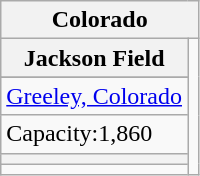<table class="wikitable" style="text-align:left">
<tr>
<th colspan="3">Colorado</th>
</tr>
<tr>
<th>Jackson Field</th>
<td rowspan=10><br></td>
</tr>
<tr>
</tr>
<tr>
<td><a href='#'>Greeley, Colorado</a></td>
</tr>
<tr>
<td>Capacity:1,860</td>
</tr>
<tr>
<th></th>
</tr>
<tr>
<td colspan="1"></td>
</tr>
</table>
